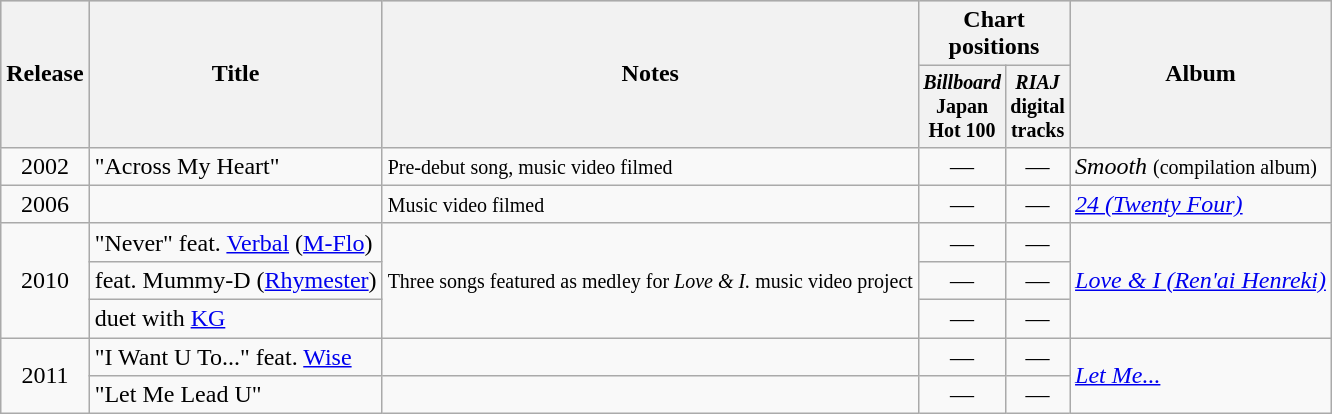<table class="wikitable" style="text-align:center">
<tr bgcolor="#CCCCCC">
<th rowspan="2">Release</th>
<th rowspan="2">Title</th>
<th rowspan="2">Notes</th>
<th colspan="2">Chart positions</th>
<th rowspan="2">Album</th>
</tr>
<tr style="font-size:smaller;">
<th width="35"><em>Billboard</em> Japan Hot 100<br></th>
<th width="35"><em>RIAJ</em> digital tracks<br></th>
</tr>
<tr>
<td rowspan="1">2002</td>
<td align="left">"Across My Heart"</td>
<td align="left" rowspan="1"><small>Pre-debut song, music video filmed</small></td>
<td>—</td>
<td>—</td>
<td align="left" rowspan="1"><em>Smooth</em> <small>(compilation album)</small></td>
</tr>
<tr>
<td rowspan="1">2006</td>
<td align="left"></td>
<td align="left" rowspan="1"><small>Music video filmed</small></td>
<td>—</td>
<td>—</td>
<td align="left" rowspan="1"><em><a href='#'>24 (Twenty Four)</a></em></td>
</tr>
<tr>
<td rowspan="3">2010</td>
<td align="left">"Never" feat. <a href='#'>Verbal</a> (<a href='#'>M-Flo</a>)</td>
<td align="left" rowspan="3"><small>Three songs featured as medley for <em>Love & I.</em> music video project</small></td>
<td>—</td>
<td>—</td>
<td align="left" rowspan="3"><em><a href='#'>Love & I (Ren'ai Henreki)</a></em></td>
</tr>
<tr>
<td align="left"> feat. Mummy-D (<a href='#'>Rhymester</a>)</td>
<td>—</td>
<td>—</td>
</tr>
<tr>
<td align="left"> duet with <a href='#'>KG</a></td>
<td>—</td>
<td>—</td>
</tr>
<tr>
<td rowspan="2">2011</td>
<td align="left">"I Want U To..." feat. <a href='#'>Wise</a></td>
<td align="left" rowspan="1"></td>
<td>—</td>
<td>—</td>
<td align="left" rowspan="2"><em><a href='#'>Let Me...</a></em></td>
</tr>
<tr>
<td align="left">"Let Me Lead U"</td>
<td align="left" rowspan="1"></td>
<td>—</td>
<td>—</td>
</tr>
</table>
